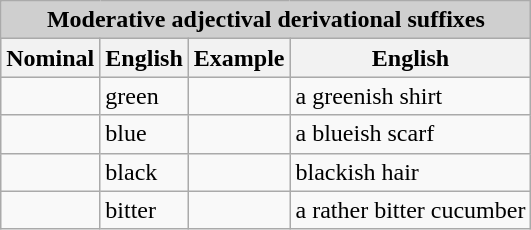<table class="wikitable">
<tr>
<th colspan="4" style="background:#cfcfcf;">Moderative adjectival derivational suffixes</th>
</tr>
<tr style="background:#dfdfdf;" |>
<th>Nominal</th>
<th>English</th>
<th>Example</th>
<th>English</th>
</tr>
<tr>
<td></td>
<td>green</td>
<td></td>
<td>a greenish shirt</td>
</tr>
<tr>
<td></td>
<td>blue</td>
<td></td>
<td>a blueish scarf</td>
</tr>
<tr>
<td></td>
<td>black</td>
<td></td>
<td>blackish hair</td>
</tr>
<tr>
<td></td>
<td>bitter</td>
<td></td>
<td>a rather bitter cucumber</td>
</tr>
</table>
